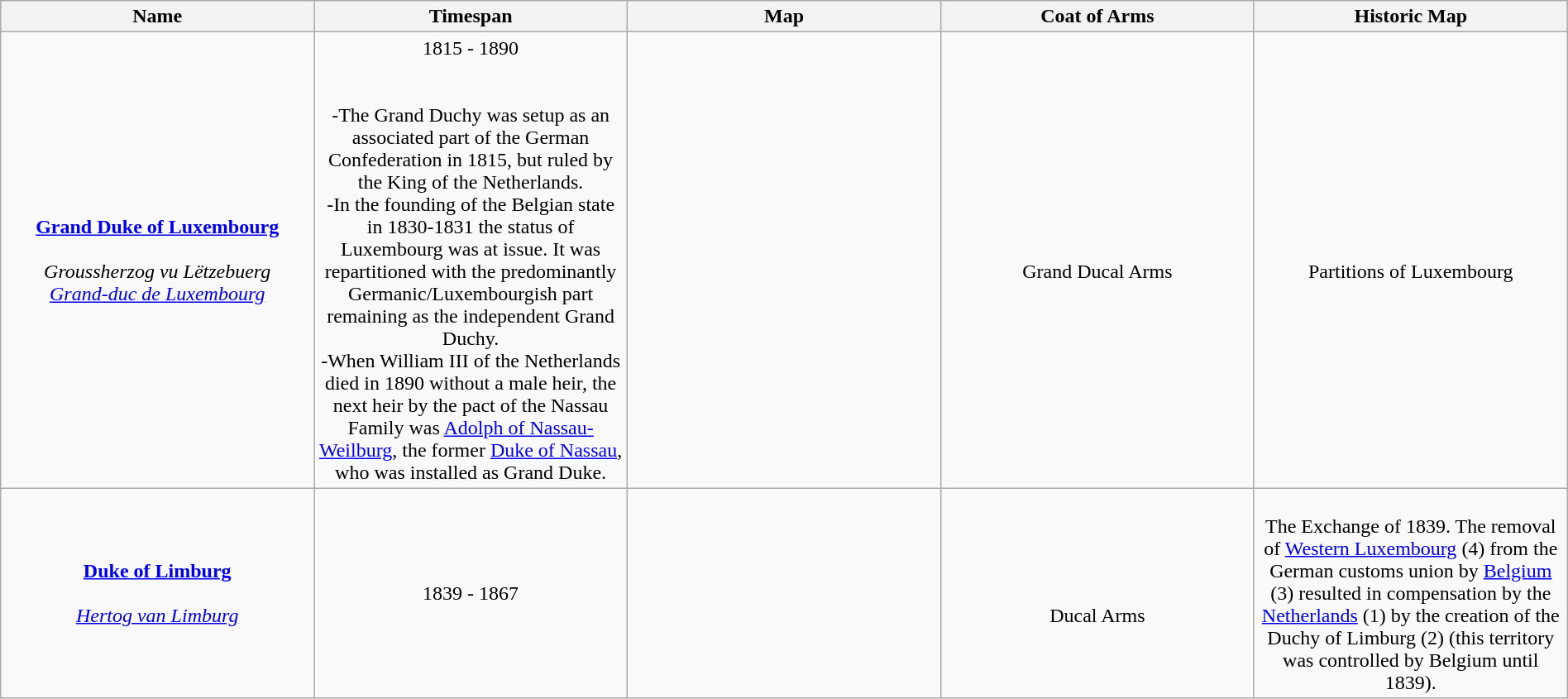<table class="wikitable" style="text-align:center; width:100%">
<tr>
<th width=20%>Name</th>
<th width=20%>Timespan</th>
<th width=20%>Map</th>
<th width=20%>Coat of Arms</th>
<th width=20%>Historic Map</th>
</tr>
<tr>
<td><strong><a href='#'>Grand Duke of Luxembourg</a></strong><br><br><em>Groussherzog vu Lëtzebuerg</em><br><em><a href='#'>Grand-duc de Luxembourg</a></em></td>
<td>1815 - 1890<br><br><br>-The Grand Duchy was setup as an associated part of the German Confederation in 1815, but ruled by the King of the Netherlands.<br>
-In the founding of the Belgian state in 1830-1831 the status of Luxembourg was at issue.  It was repartitioned with the predominantly Germanic/Luxembourgish part remaining as the independent Grand Duchy.<br>
-When William III of the Netherlands died in 1890 without a male heir, the next heir by the pact of the Nassau Family was <a href='#'>Adolph of Nassau-Weilburg</a>, the former <a href='#'>Duke of Nassau</a>, who was installed as Grand Duke.</td>
<td></td>
<td><br> Grand Ducal Arms</td>
<td><br>Partitions of Luxembourg</td>
</tr>
<tr>
<td><strong><a href='#'>Duke of Limburg</a></strong><br><br><em><a href='#'>Hertog van Limburg</a></em></td>
<td>1839 - 1867<br></td>
<td></td>
<td><br><br> Ducal Arms</td>
<td><br>The Exchange of 1839. The removal of <a href='#'>Western Luxembourg</a> (4) from the German customs union by <a href='#'>Belgium</a> (3) resulted in compensation by the <a href='#'>Netherlands</a> (1) by the creation of the Duchy of Limburg (2) (this territory was controlled by Belgium until 1839).</td>
</tr>
</table>
